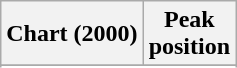<table class="wikitable sortable plainrowheaders" style="text-align:center">
<tr>
<th scope="col">Chart (2000)</th>
<th scope="col">Peak<br> position</th>
</tr>
<tr>
</tr>
<tr>
</tr>
</table>
